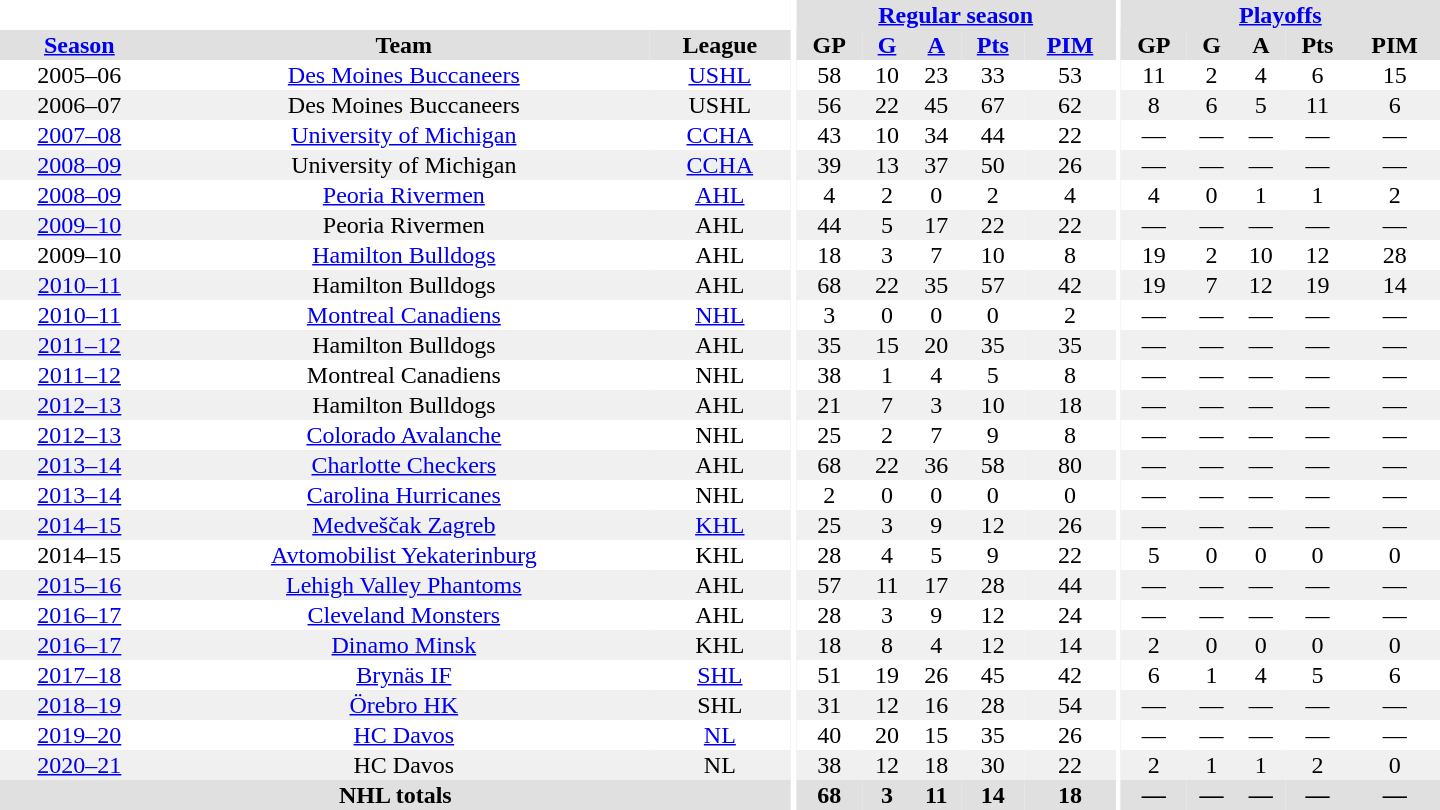<table border="0" cellpadding="1" cellspacing="0" style="text-align:center; width:60em">
<tr bgcolor="#e0e0e0">
<th colspan="3"  bgcolor="#ffffff"></th>
<th rowspan="99" bgcolor="#ffffff"></th>
<th colspan="5"><a href='#'>Regular season</a></th>
<th rowspan="99" bgcolor="#ffffff"></th>
<th colspan="5"><a href='#'>Playoffs</a></th>
</tr>
<tr bgcolor="#e0e0e0">
<th><a href='#'>Season</a></th>
<th>Team</th>
<th>League</th>
<th>GP</th>
<th><a href='#'>G</a></th>
<th><a href='#'>A</a></th>
<th><a href='#'>Pts</a></th>
<th><a href='#'>PIM</a></th>
<th>GP</th>
<th>G</th>
<th>A</th>
<th>Pts</th>
<th>PIM</th>
</tr>
<tr>
<td>2005–06</td>
<td><a href='#'>Des Moines Buccaneers</a></td>
<td><a href='#'>USHL</a></td>
<td>58</td>
<td>10</td>
<td>23</td>
<td>33</td>
<td>53</td>
<td>11</td>
<td>2</td>
<td>4</td>
<td>6</td>
<td>15</td>
</tr>
<tr bgcolor="#f0f0f0">
<td>2006–07</td>
<td>Des Moines Buccaneers</td>
<td>USHL</td>
<td>56</td>
<td>22</td>
<td>45</td>
<td>67</td>
<td>62</td>
<td>8</td>
<td>6</td>
<td>5</td>
<td>11</td>
<td>6</td>
</tr>
<tr>
<td><a href='#'>2007–08</a></td>
<td><a href='#'>University of Michigan</a></td>
<td><a href='#'>CCHA</a></td>
<td>43</td>
<td>10</td>
<td>34</td>
<td>44</td>
<td>22</td>
<td>—</td>
<td>—</td>
<td>—</td>
<td>—</td>
<td>—</td>
</tr>
<tr bgcolor="#f0f0f0">
<td><a href='#'>2008–09</a></td>
<td>University of Michigan</td>
<td><a href='#'>CCHA</a></td>
<td>39</td>
<td>13</td>
<td>37</td>
<td>50</td>
<td>26</td>
<td>—</td>
<td>—</td>
<td>—</td>
<td>—</td>
<td>—</td>
</tr>
<tr>
<td><a href='#'>2008–09</a></td>
<td><a href='#'>Peoria Rivermen</a></td>
<td><a href='#'>AHL</a></td>
<td>4</td>
<td>2</td>
<td>0</td>
<td>2</td>
<td>4</td>
<td>4</td>
<td>0</td>
<td>1</td>
<td>1</td>
<td>2</td>
</tr>
<tr bgcolor="#f0f0f0">
<td><a href='#'>2009–10</a></td>
<td>Peoria Rivermen</td>
<td>AHL</td>
<td>44</td>
<td>5</td>
<td>17</td>
<td>22</td>
<td>22</td>
<td>—</td>
<td>—</td>
<td>—</td>
<td>—</td>
<td>—</td>
</tr>
<tr>
<td>2009–10</td>
<td><a href='#'>Hamilton Bulldogs</a></td>
<td>AHL</td>
<td>18</td>
<td>3</td>
<td>7</td>
<td>10</td>
<td>8</td>
<td>19</td>
<td>2</td>
<td>10</td>
<td>12</td>
<td>28</td>
</tr>
<tr bgcolor="#f0f0f0">
<td><a href='#'>2010–11</a></td>
<td>Hamilton Bulldogs</td>
<td>AHL</td>
<td>68</td>
<td>22</td>
<td>35</td>
<td>57</td>
<td>42</td>
<td>19</td>
<td>7</td>
<td>12</td>
<td>19</td>
<td>14</td>
</tr>
<tr>
<td><a href='#'>2010–11</a></td>
<td><a href='#'>Montreal Canadiens</a></td>
<td><a href='#'>NHL</a></td>
<td>3</td>
<td>0</td>
<td>0</td>
<td>0</td>
<td>2</td>
<td>—</td>
<td>—</td>
<td>—</td>
<td>—</td>
<td>—</td>
</tr>
<tr bgcolor="#f0f0f0">
<td><a href='#'>2011–12</a></td>
<td>Hamilton Bulldogs</td>
<td>AHL</td>
<td>35</td>
<td>15</td>
<td>20</td>
<td>35</td>
<td>35</td>
<td>—</td>
<td>—</td>
<td>—</td>
<td>—</td>
<td>—</td>
</tr>
<tr>
<td><a href='#'>2011–12</a></td>
<td>Montreal Canadiens</td>
<td>NHL</td>
<td>38</td>
<td>1</td>
<td>4</td>
<td>5</td>
<td>8</td>
<td>—</td>
<td>—</td>
<td>—</td>
<td>—</td>
<td>—</td>
</tr>
<tr bgcolor="#f0f0f0">
<td><a href='#'>2012–13</a></td>
<td>Hamilton Bulldogs</td>
<td>AHL</td>
<td>21</td>
<td>7</td>
<td>3</td>
<td>10</td>
<td>18</td>
<td>—</td>
<td>—</td>
<td>—</td>
<td>—</td>
<td>—</td>
</tr>
<tr>
<td><a href='#'>2012–13</a></td>
<td><a href='#'>Colorado Avalanche</a></td>
<td>NHL</td>
<td>25</td>
<td>2</td>
<td>7</td>
<td>9</td>
<td>8</td>
<td>—</td>
<td>—</td>
<td>—</td>
<td>—</td>
<td>—</td>
</tr>
<tr bgcolor="#f0f0f0">
<td><a href='#'>2013–14</a></td>
<td><a href='#'>Charlotte Checkers</a></td>
<td>AHL</td>
<td>68</td>
<td>22</td>
<td>36</td>
<td>58</td>
<td>80</td>
<td>—</td>
<td>—</td>
<td>—</td>
<td>—</td>
<td>—</td>
</tr>
<tr>
<td><a href='#'>2013–14</a></td>
<td><a href='#'>Carolina Hurricanes</a></td>
<td>NHL</td>
<td>2</td>
<td>0</td>
<td>0</td>
<td>0</td>
<td>0</td>
<td>—</td>
<td>—</td>
<td>—</td>
<td>—</td>
<td>—</td>
</tr>
<tr bgcolor="#f0f0f0">
<td><a href='#'>2014–15</a></td>
<td><a href='#'>Medveščak Zagreb</a></td>
<td><a href='#'>KHL</a></td>
<td>25</td>
<td>3</td>
<td>9</td>
<td>12</td>
<td>26</td>
<td>—</td>
<td>—</td>
<td>—</td>
<td>—</td>
<td>—</td>
</tr>
<tr>
<td>2014–15</td>
<td><a href='#'>Avtomobilist Yekaterinburg</a></td>
<td>KHL</td>
<td>28</td>
<td>4</td>
<td>5</td>
<td>9</td>
<td>22</td>
<td>5</td>
<td>0</td>
<td>0</td>
<td>0</td>
<td>0</td>
</tr>
<tr bgcolor="#f0f0f0">
<td><a href='#'>2015–16</a></td>
<td><a href='#'>Lehigh Valley Phantoms</a></td>
<td>AHL</td>
<td>57</td>
<td>11</td>
<td>17</td>
<td>28</td>
<td>44</td>
<td>—</td>
<td>—</td>
<td>—</td>
<td>—</td>
<td>—</td>
</tr>
<tr>
<td><a href='#'>2016–17</a></td>
<td><a href='#'>Cleveland Monsters</a></td>
<td>AHL</td>
<td>28</td>
<td>3</td>
<td>9</td>
<td>12</td>
<td>24</td>
<td>—</td>
<td>—</td>
<td>—</td>
<td>—</td>
<td>—</td>
</tr>
<tr bgcolor="#f0f0f0">
<td><a href='#'>2016–17</a></td>
<td><a href='#'>Dinamo Minsk</a></td>
<td>KHL</td>
<td>18</td>
<td>8</td>
<td>4</td>
<td>12</td>
<td>14</td>
<td>2</td>
<td>0</td>
<td>0</td>
<td>0</td>
<td>0</td>
</tr>
<tr>
<td><a href='#'>2017–18</a></td>
<td><a href='#'>Brynäs IF</a></td>
<td><a href='#'>SHL</a></td>
<td>51</td>
<td>19</td>
<td>26</td>
<td>45</td>
<td>42</td>
<td>6</td>
<td>1</td>
<td>4</td>
<td>5</td>
<td>6</td>
</tr>
<tr bgcolor="#f0f0f0">
<td><a href='#'>2018–19</a></td>
<td><a href='#'>Örebro HK</a></td>
<td>SHL</td>
<td>31</td>
<td>12</td>
<td>16</td>
<td>28</td>
<td>54</td>
<td>—</td>
<td>—</td>
<td>—</td>
<td>—</td>
<td>—</td>
</tr>
<tr>
<td><a href='#'>2019–20</a></td>
<td><a href='#'>HC Davos</a></td>
<td><a href='#'>NL</a></td>
<td>40</td>
<td>20</td>
<td>15</td>
<td>35</td>
<td>26</td>
<td>—</td>
<td>—</td>
<td>—</td>
<td>—</td>
<td>—</td>
</tr>
<tr bgcolor="#f0f0f0">
<td><a href='#'>2020–21</a></td>
<td>HC Davos</td>
<td>NL</td>
<td>38</td>
<td>12</td>
<td>18</td>
<td>30</td>
<td>22</td>
<td>2</td>
<td>1</td>
<td>1</td>
<td>2</td>
<td>0</td>
</tr>
<tr bgcolor="#e0e0e0">
<th colspan="3">NHL totals</th>
<th>68</th>
<th>3</th>
<th>11</th>
<th>14</th>
<th>18</th>
<th>—</th>
<th>—</th>
<th>—</th>
<th>—</th>
<th>—</th>
</tr>
</table>
